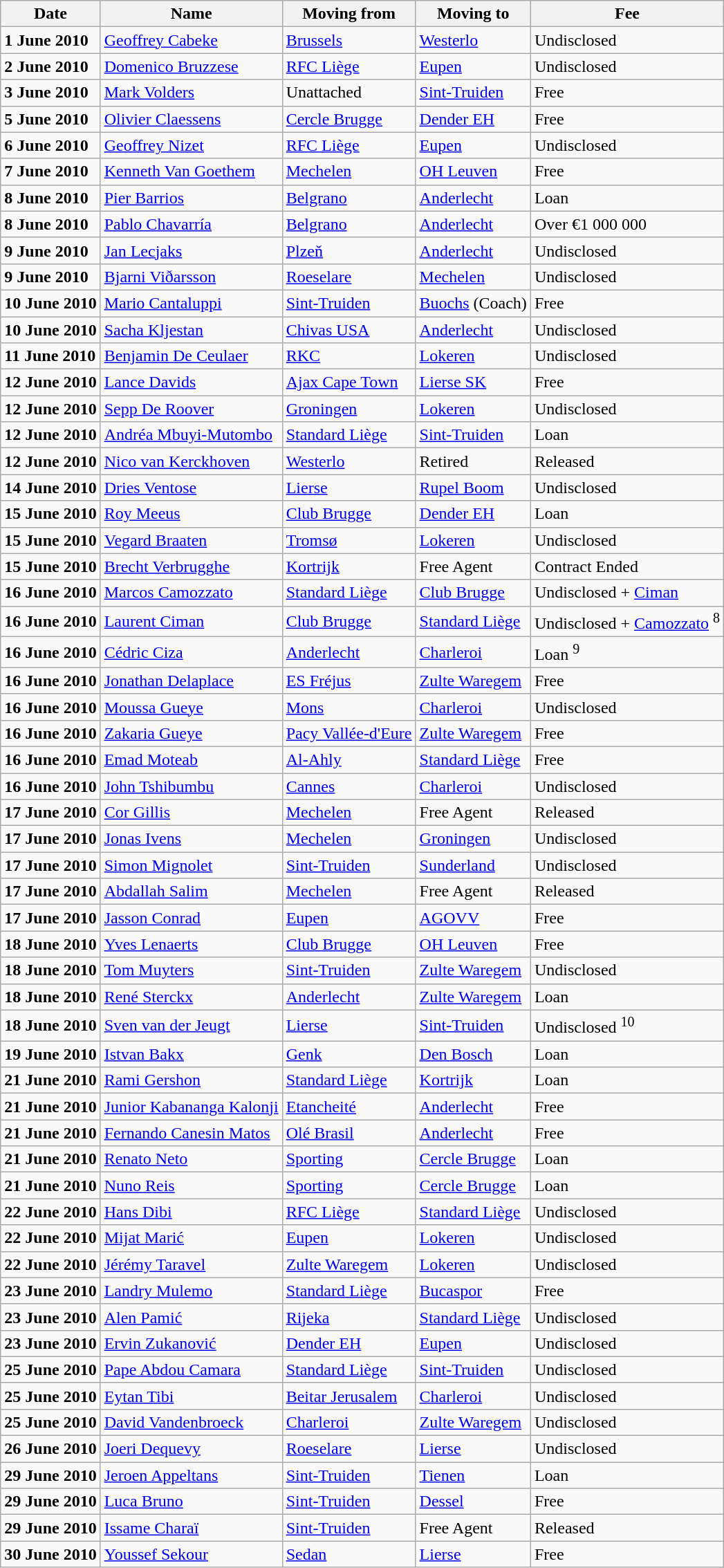<table class="wikitable sortable">
<tr>
<th>Date</th>
<th>Name</th>
<th>Moving from</th>
<th>Moving to</th>
<th>Fee</th>
</tr>
<tr>
<td><strong>1 June 2010</strong></td>
<td><a href='#'>Geoffrey Cabeke</a></td>
<td><a href='#'>Brussels</a></td>
<td><a href='#'>Westerlo</a></td>
<td>Undisclosed </td>
</tr>
<tr>
<td><strong>2 June 2010</strong></td>
<td><a href='#'>Domenico Bruzzese</a></td>
<td><a href='#'>RFC Liège</a></td>
<td><a href='#'>Eupen</a></td>
<td>Undisclosed </td>
</tr>
<tr>
<td><strong>3 June 2010</strong></td>
<td><a href='#'>Mark Volders</a></td>
<td>Unattached</td>
<td><a href='#'>Sint-Truiden</a></td>
<td>Free </td>
</tr>
<tr>
<td><strong>5 June 2010</strong></td>
<td><a href='#'>Olivier Claessens</a></td>
<td><a href='#'>Cercle Brugge</a></td>
<td><a href='#'>Dender EH</a></td>
<td>Free </td>
</tr>
<tr>
<td><strong>6 June 2010</strong></td>
<td><a href='#'>Geoffrey Nizet</a></td>
<td><a href='#'>RFC Liège</a></td>
<td><a href='#'>Eupen</a></td>
<td>Undisclosed </td>
</tr>
<tr>
<td><strong>7 June 2010</strong></td>
<td><a href='#'>Kenneth Van Goethem</a></td>
<td><a href='#'>Mechelen</a></td>
<td><a href='#'>OH Leuven</a></td>
<td>Free </td>
</tr>
<tr>
<td><strong>8 June 2010</strong></td>
<td> <a href='#'>Pier Barrios</a></td>
<td> <a href='#'>Belgrano</a></td>
<td><a href='#'>Anderlecht</a></td>
<td>Loan </td>
</tr>
<tr>
<td><strong>8 June 2010</strong></td>
<td> <a href='#'>Pablo Chavarría</a></td>
<td> <a href='#'>Belgrano</a></td>
<td><a href='#'>Anderlecht</a></td>
<td>Over €1 000 000 </td>
</tr>
<tr>
<td><strong>9 June 2010</strong></td>
<td> <a href='#'>Jan Lecjaks</a></td>
<td> <a href='#'>Plzeň</a></td>
<td><a href='#'>Anderlecht</a></td>
<td>Undisclosed </td>
</tr>
<tr>
<td><strong>9 June 2010</strong></td>
<td> <a href='#'>Bjarni Viðarsson</a></td>
<td><a href='#'>Roeselare</a></td>
<td><a href='#'>Mechelen</a></td>
<td>Undisclosed </td>
</tr>
<tr>
<td><strong>10 June 2010</strong></td>
<td> <a href='#'>Mario Cantaluppi</a></td>
<td><a href='#'>Sint-Truiden</a></td>
<td> <a href='#'>Buochs</a> (Coach)</td>
<td>Free </td>
</tr>
<tr>
<td><strong>10 June 2010</strong></td>
<td> <a href='#'>Sacha Kljestan</a></td>
<td> <a href='#'>Chivas USA</a></td>
<td><a href='#'>Anderlecht</a></td>
<td>Undisclosed </td>
</tr>
<tr>
<td><strong>11 June 2010</strong></td>
<td><a href='#'>Benjamin De Ceulaer</a></td>
<td> <a href='#'>RKC</a></td>
<td><a href='#'>Lokeren</a></td>
<td>Undisclosed </td>
</tr>
<tr>
<td><strong>12 June 2010</strong></td>
<td> <a href='#'>Lance Davids</a></td>
<td> <a href='#'>Ajax Cape Town</a></td>
<td><a href='#'>Lierse SK</a></td>
<td>Free </td>
</tr>
<tr>
<td><strong>12 June 2010</strong></td>
<td><a href='#'>Sepp De Roover</a></td>
<td> <a href='#'>Groningen</a></td>
<td><a href='#'>Lokeren</a></td>
<td>Undisclosed </td>
</tr>
<tr>
<td><strong>12 June 2010</strong></td>
<td><a href='#'>Andréa Mbuyi-Mutombo</a></td>
<td><a href='#'>Standard Liège</a></td>
<td><a href='#'>Sint-Truiden</a></td>
<td>Loan </td>
</tr>
<tr>
<td><strong>12 June 2010</strong></td>
<td><a href='#'>Nico van Kerckhoven</a></td>
<td><a href='#'>Westerlo</a></td>
<td>Retired</td>
<td>Released </td>
</tr>
<tr>
<td><strong>14 June 2010</strong></td>
<td><a href='#'>Dries Ventose</a></td>
<td><a href='#'>Lierse</a></td>
<td><a href='#'>Rupel Boom</a></td>
<td>Undisclosed </td>
</tr>
<tr>
<td><strong>15 June 2010</strong></td>
<td><a href='#'>Roy Meeus</a></td>
<td><a href='#'>Club Brugge</a></td>
<td><a href='#'>Dender EH</a></td>
<td>Loan </td>
</tr>
<tr>
<td><strong>15 June 2010</strong></td>
<td> <a href='#'>Vegard Braaten</a></td>
<td> <a href='#'>Tromsø</a></td>
<td><a href='#'>Lokeren</a></td>
<td>Undisclosed </td>
</tr>
<tr>
<td><strong>15 June 2010</strong></td>
<td><a href='#'>Brecht Verbrugghe</a></td>
<td><a href='#'>Kortrijk</a></td>
<td>Free Agent</td>
<td>Contract Ended </td>
</tr>
<tr>
<td><strong>16 June 2010</strong></td>
<td> <a href='#'>Marcos Camozzato</a></td>
<td><a href='#'>Standard Liège</a></td>
<td><a href='#'>Club Brugge</a></td>
<td>Undisclosed + <a href='#'>Ciman</a></td>
</tr>
<tr>
<td><strong>16 June 2010</strong></td>
<td><a href='#'>Laurent Ciman</a></td>
<td><a href='#'>Club Brugge</a></td>
<td><a href='#'>Standard Liège</a></td>
<td>Undisclosed + <a href='#'>Camozzato</a> <sup>8</sup> </td>
</tr>
<tr>
<td><strong>16 June 2010</strong></td>
<td><a href='#'>Cédric Ciza</a></td>
<td><a href='#'>Anderlecht</a></td>
<td><a href='#'>Charleroi</a></td>
<td>Loan <sup>9</sup> </td>
</tr>
<tr>
<td><strong>16 June 2010</strong></td>
<td> <a href='#'>Jonathan Delaplace</a></td>
<td> <a href='#'>ES Fréjus</a></td>
<td><a href='#'>Zulte Waregem</a></td>
<td>Free </td>
</tr>
<tr>
<td><strong>16 June 2010</strong></td>
<td> <a href='#'>Moussa Gueye</a></td>
<td><a href='#'>Mons</a></td>
<td><a href='#'>Charleroi</a></td>
<td>Undisclosed </td>
</tr>
<tr>
<td><strong>16 June 2010</strong></td>
<td> <a href='#'>Zakaria Gueye</a></td>
<td> <a href='#'>Pacy Vallée-d'Eure</a></td>
<td><a href='#'>Zulte Waregem</a></td>
<td>Free </td>
</tr>
<tr>
<td><strong>16 June 2010</strong></td>
<td> <a href='#'>Emad Moteab</a></td>
<td> <a href='#'>Al-Ahly</a></td>
<td><a href='#'>Standard Liège</a></td>
<td>Free </td>
</tr>
<tr>
<td><strong>16 June 2010</strong></td>
<td> <a href='#'>John Tshibumbu</a></td>
<td> <a href='#'>Cannes</a></td>
<td><a href='#'>Charleroi</a></td>
<td>Undisclosed </td>
</tr>
<tr>
<td><strong>17 June 2010</strong></td>
<td><a href='#'>Cor Gillis</a></td>
<td><a href='#'>Mechelen</a></td>
<td>Free Agent</td>
<td>Released </td>
</tr>
<tr>
<td><strong>17 June 2010</strong></td>
<td><a href='#'>Jonas Ivens</a></td>
<td><a href='#'>Mechelen</a></td>
<td> <a href='#'>Groningen</a></td>
<td>Undisclosed </td>
</tr>
<tr>
<td><strong>17 June 2010</strong></td>
<td><a href='#'>Simon Mignolet</a></td>
<td><a href='#'>Sint-Truiden</a></td>
<td> <a href='#'>Sunderland</a></td>
<td>Undisclosed </td>
</tr>
<tr>
<td><strong>17 June 2010</strong></td>
<td> <a href='#'>Abdallah Salim</a></td>
<td><a href='#'>Mechelen</a></td>
<td>Free Agent</td>
<td>Released </td>
</tr>
<tr>
<td><strong>17 June 2010</strong></td>
<td><a href='#'>Jasson Conrad</a></td>
<td><a href='#'>Eupen</a></td>
<td> <a href='#'>AGOVV</a></td>
<td>Free </td>
</tr>
<tr>
<td><strong>18 June 2010</strong></td>
<td><a href='#'>Yves Lenaerts</a></td>
<td><a href='#'>Club Brugge</a></td>
<td><a href='#'>OH Leuven</a></td>
<td>Free </td>
</tr>
<tr>
<td><strong>18 June 2010</strong></td>
<td><a href='#'>Tom Muyters</a></td>
<td><a href='#'>Sint-Truiden</a></td>
<td><a href='#'>Zulte Waregem</a></td>
<td>Undisclosed </td>
</tr>
<tr>
<td><strong>18 June 2010</strong></td>
<td><a href='#'>René Sterckx</a></td>
<td><a href='#'>Anderlecht</a></td>
<td><a href='#'>Zulte Waregem</a></td>
<td>Loan </td>
</tr>
<tr>
<td><strong>18 June 2010</strong></td>
<td><a href='#'>Sven van der Jeugt</a></td>
<td><a href='#'>Lierse</a></td>
<td><a href='#'>Sint-Truiden</a></td>
<td>Undisclosed <sup>10</sup> </td>
</tr>
<tr>
<td><strong>19 June 2010</strong></td>
<td> <a href='#'>Istvan Bakx</a></td>
<td><a href='#'>Genk</a></td>
<td> <a href='#'>Den Bosch</a></td>
<td>Loan </td>
</tr>
<tr>
<td><strong>21 June 2010</strong></td>
<td> <a href='#'>Rami Gershon</a></td>
<td><a href='#'>Standard Liège</a></td>
<td><a href='#'>Kortrijk</a></td>
<td>Loan </td>
</tr>
<tr>
<td><strong>21 June 2010</strong></td>
<td> <a href='#'>Junior Kabananga Kalonji</a></td>
<td> <a href='#'>Etancheité</a></td>
<td><a href='#'>Anderlecht</a></td>
<td>Free </td>
</tr>
<tr>
<td><strong>21 June 2010</strong></td>
<td> <a href='#'>Fernando Canesin Matos</a></td>
<td> <a href='#'>Olé Brasil</a></td>
<td><a href='#'>Anderlecht</a></td>
<td>Free </td>
</tr>
<tr>
<td><strong>21 June 2010</strong></td>
<td> <a href='#'>Renato Neto</a></td>
<td> <a href='#'>Sporting</a></td>
<td><a href='#'>Cercle Brugge</a></td>
<td>Loan </td>
</tr>
<tr>
<td><strong>21 June 2010</strong></td>
<td> <a href='#'>Nuno Reis</a></td>
<td> <a href='#'>Sporting</a></td>
<td><a href='#'>Cercle Brugge</a></td>
<td>Loan </td>
</tr>
<tr>
<td><strong>22 June 2010</strong></td>
<td> <a href='#'>Hans Dibi</a></td>
<td><a href='#'>RFC Liège</a></td>
<td><a href='#'>Standard Liège</a></td>
<td>Undisclosed </td>
</tr>
<tr>
<td><strong>22 June 2010</strong></td>
<td> <a href='#'>Mijat Marić</a></td>
<td><a href='#'>Eupen</a></td>
<td><a href='#'>Lokeren</a></td>
<td>Undisclosed </td>
</tr>
<tr>
<td><strong>22 June 2010</strong></td>
<td> <a href='#'>Jérémy Taravel</a></td>
<td><a href='#'>Zulte Waregem</a></td>
<td><a href='#'>Lokeren</a></td>
<td>Undisclosed </td>
</tr>
<tr>
<td><strong>23 June 2010</strong></td>
<td><a href='#'>Landry Mulemo</a></td>
<td><a href='#'>Standard Liège</a></td>
<td> <a href='#'>Bucaspor</a></td>
<td>Free </td>
</tr>
<tr>
<td><strong>23 June 2010</strong></td>
<td> <a href='#'>Alen Pamić</a></td>
<td> <a href='#'>Rijeka</a></td>
<td><a href='#'>Standard Liège</a></td>
<td>Undisclosed </td>
</tr>
<tr>
<td><strong>23 June 2010</strong></td>
<td> <a href='#'>Ervin Zukanović</a></td>
<td><a href='#'>Dender EH</a></td>
<td><a href='#'>Eupen</a></td>
<td>Undisclosed </td>
</tr>
<tr>
<td><strong>25 June 2010</strong></td>
<td> <a href='#'>Pape Abdou Camara</a></td>
<td><a href='#'>Standard Liège</a></td>
<td><a href='#'>Sint-Truiden</a></td>
<td>Undisclosed </td>
</tr>
<tr>
<td><strong>25 June 2010</strong></td>
<td> <a href='#'>Eytan Tibi</a></td>
<td> <a href='#'>Beitar Jerusalem</a></td>
<td><a href='#'>Charleroi</a></td>
<td>Undisclosed </td>
</tr>
<tr>
<td><strong>25 June 2010</strong></td>
<td><a href='#'>David Vandenbroeck</a></td>
<td><a href='#'>Charleroi</a></td>
<td><a href='#'>Zulte Waregem</a></td>
<td>Undisclosed </td>
</tr>
<tr>
<td><strong>26 June 2010</strong></td>
<td><a href='#'>Joeri Dequevy</a></td>
<td><a href='#'>Roeselare</a></td>
<td><a href='#'>Lierse</a></td>
<td>Undisclosed </td>
</tr>
<tr>
<td><strong>29 June 2010</strong></td>
<td><a href='#'>Jeroen Appeltans</a></td>
<td><a href='#'>Sint-Truiden</a></td>
<td><a href='#'>Tienen</a></td>
<td>Loan </td>
</tr>
<tr>
<td><strong>29 June 2010</strong></td>
<td><a href='#'>Luca Bruno</a></td>
<td><a href='#'>Sint-Truiden</a></td>
<td><a href='#'>Dessel</a></td>
<td>Free </td>
</tr>
<tr>
<td><strong>29 June 2010</strong></td>
<td><a href='#'>Issame Charaï</a></td>
<td><a href='#'>Sint-Truiden</a></td>
<td>Free Agent</td>
<td>Released </td>
</tr>
<tr>
<td><strong>30 June 2010</strong></td>
<td> <a href='#'>Youssef Sekour</a></td>
<td> <a href='#'>Sedan</a></td>
<td><a href='#'>Lierse</a></td>
<td>Free </td>
</tr>
</table>
